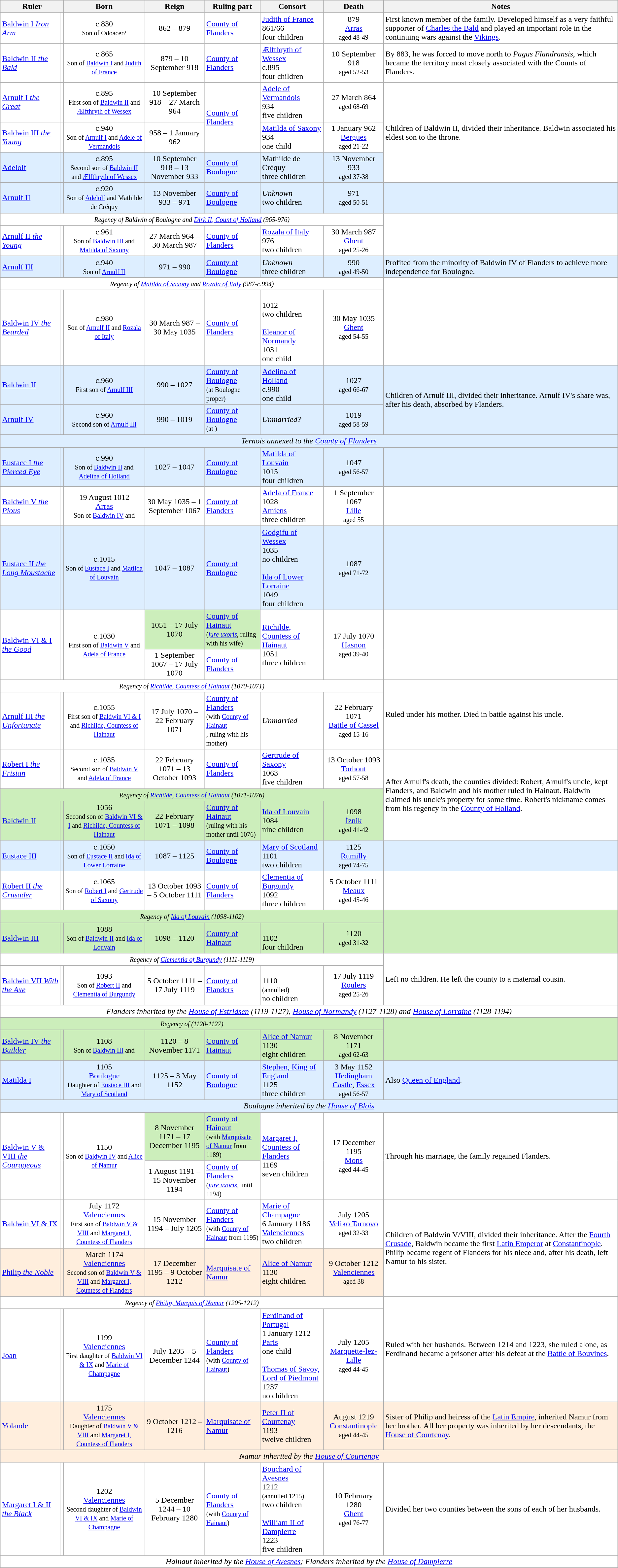<table class="wikitable sticky-header">
<tr>
<th colspan=2>Ruler</th>
<th>Born</th>
<th>Reign</th>
<th>Ruling part</th>
<th>Consort</th>
<th>Death</th>
<th>Notes</th>
</tr>
<tr style="background:#fff">
<td><a href='#'>Baldwin I <em>Iron Arm</em></a></td>
<td></td>
<td align=center>c.830<br><small>Son of Odoacer?</small></td>
<td align=center>862 – 879</td>
<td><a href='#'>County of Flanders</a></td>
<td><a href='#'>Judith of France</a><br>861/66<br>four children</td>
<td align=center>879<br><a href='#'>Arras</a><br><small>aged 48-49</small></td>
<td>First known member of the family. Developed himself as a very faithful supporter of <a href='#'>Charles the Bald</a> and played an important role in the continuing wars against the <a href='#'>Vikings</a>.</td>
</tr>
<tr style="background:#fff">
<td><a href='#'>Baldwin II <em>the Bald</em></a></td>
<td></td>
<td align=center>c.865<br><small>Son of <a href='#'>Baldwin I</a> and <a href='#'>Judith of France</a></small></td>
<td align=center>879 – 10 September 918</td>
<td><a href='#'>County of Flanders</a></td>
<td><a href='#'>Ælfthryth of Wessex</a><br>c.895<br>four children</td>
<td align=center>10 September 918<br><small>aged 52-53</small></td>
<td>By 883, he was forced to move north to <em>Pagus Flandransis</em>, which became the territory most closely associated with the Counts of Flanders.</td>
</tr>
<tr style="background:#fff">
<td><a href='#'>Arnulf I <em>the Great</em></a></td>
<td></td>
<td align=center>c.895<br><small>First son of <a href='#'>Baldwin II</a> and <a href='#'>Ælfthryth of Wessex</a></small></td>
<td align=center>10 September 918 – 27 March 964</td>
<td rowspan="2"><a href='#'>County of Flanders</a></td>
<td><a href='#'>Adele of Vermandois</a><br>934<br>five children</td>
<td align=center>27 March 864<br><small>aged 68-69</small></td>
<td rowspan="3">Children of Baldwin II, divided their inheritance. Baldwin associated his eldest son to the throne.</td>
</tr>
<tr style="background:#fff">
<td><a href='#'>Baldwin III <em>the Young</em></a></td>
<td></td>
<td align=center>c.940<br><small>Son of <a href='#'>Arnulf I</a> and <a href='#'>Adele of Vermandois</a></small></td>
<td align=center>958 – 1 January 962</td>
<td><a href='#'>Matilda of Saxony</a><br>934<br>one child</td>
<td align=center>1 January 962<br><a href='#'>Bergues</a><br><small>aged 21-22</small></td>
</tr>
<tr style="background:#def">
<td><a href='#'>Adelolf</a></td>
<td></td>
<td align=center>c.895<br><small>Second son of <a href='#'>Baldwin II</a> and <a href='#'>Ælfthryth of Wessex</a></small></td>
<td align=center>10 September 918 – 13 November 933</td>
<td><a href='#'>County of Boulogne</a></td>
<td>Mathilde de Créquy<br>three children</td>
<td align=center>13 November 933<br><small>aged 37-38</small></td>
</tr>
<tr style="background:#def">
<td><a href='#'>Arnulf II</a></td>
<td></td>
<td align=center>c.920<br><small>Son of <a href='#'>Adelolf</a> and Mathilde de Créquy</small></td>
<td align=center>13 November 933 – 971</td>
<td><a href='#'>County of Boulogne</a></td>
<td><em>Unknown</em><br>two children</td>
<td align=center>971<br><small>aged 50-51</small></td>
<td></td>
</tr>
<tr style="background:#fff">
<td colspan=7 align=center><small><em>Regency of Baldwin of Boulogne and <a href='#'>Dirk II, Count of Holland</a> (965-976)</em></small></td>
<td rowspan="2"></td>
</tr>
<tr style="background:#fff">
<td><a href='#'>Arnulf II <em>the Young</em></a></td>
<td></td>
<td align=center>c.961<br><small>Son of <a href='#'>Baldwin III</a> and <a href='#'>Matilda of Saxony</a></small></td>
<td align=center>27 March 964 – 30 March 987</td>
<td><a href='#'>County of Flanders</a></td>
<td><a href='#'>Rozala of Italy</a><br>976<br>two children</td>
<td align=center>30 March 987<br><a href='#'>Ghent</a><br><small>aged 25-26</small></td>
</tr>
<tr style="background:#def">
<td><a href='#'>Arnulf III</a></td>
<td></td>
<td align=center>c.940<br><small>Son of <a href='#'>Arnulf II</a></small></td>
<td align=center>971 – 990</td>
<td><a href='#'>County of Boulogne</a></td>
<td><em>Unknown</em><br>three children</td>
<td align=center>990<br><small>aged 49-50</small></td>
<td>Profited from the minority of Baldwin IV of Flanders to achieve more independence for Boulogne.</td>
</tr>
<tr style="background:#fff">
<td colspan=7 align=center><small><em>Regency of <a href='#'>Matilda of Saxony</a> and <a href='#'>Rozala of Italy</a> (987-c.994)</em></small></td>
<td rowspan="2"></td>
</tr>
<tr style="background:#fff">
<td><a href='#'>Baldwin IV <em>the Bearded</em></a></td>
<td></td>
<td align=center>c.980<br><small>Son of <a href='#'>Arnulf II</a> and <a href='#'>Rozala of Italy</a></small></td>
<td align=center>30 March 987 – 30 May 1035</td>
<td><a href='#'>County of Flanders</a></td>
<td><br>1012<br>two children<br><br><a href='#'>Eleanor of Normandy</a><br>1031<br>one child</td>
<td align=center>30 May 1035<br><a href='#'>Ghent</a><br><small>aged 54-55</small></td>
</tr>
<tr style="background:#def">
<td><a href='#'>Baldwin II</a></td>
<td></td>
<td align=center>c.960<br><small>First son of <a href='#'>Arnulf III</a></small></td>
<td align=center>990 – 1027</td>
<td><a href='#'>County of Boulogne</a><br><small>(at Boulogne proper)</small></td>
<td><a href='#'>Adelina of Holland</a><br>c.990<br>one child</td>
<td align=center>1027<br><small>aged 66-67</small></td>
<td rowspan="2">Children of Arnulf III, divided their inheritance. Arnulf IV's share was, after his death, absorbed by Flanders.</td>
</tr>
<tr style="background:#def">
<td><a href='#'>Arnulf IV</a></td>
<td></td>
<td align=center>c.960<br><small>Second son of <a href='#'>Arnulf III</a></small></td>
<td align=center>990 – 1019</td>
<td><a href='#'>County of Boulogne</a><br><small>(at )</small></td>
<td><em>Unmarried?</em></td>
<td align=center>1019<br><small>aged 58-59</small></td>
</tr>
<tr style="background:#def">
<td colspan=8 align=center><em>Ternois annexed to the <a href='#'>County of Flanders</a></em></td>
</tr>
<tr style="background:#def">
<td><a href='#'>Eustace I <em>the Pierced Eye</em></a></td>
<td></td>
<td align=center>c.990<br><small>Son of <a href='#'>Baldwin II</a> and <a href='#'>Adelina of Holland</a></small></td>
<td align=center>1027 – 1047</td>
<td><a href='#'>County of Boulogne</a></td>
<td><a href='#'>Matilda of Louvain</a><br>1015<br>four children</td>
<td align=center>1047<br><small>aged 56-57</small></td>
<td></td>
</tr>
<tr style="background:#fff">
<td><a href='#'>Baldwin V <em>the Pious</em></a></td>
<td></td>
<td align=center>19 August 1012<br><a href='#'>Arras</a><br><small>Son of <a href='#'>Baldwin IV</a> and </small></td>
<td align=center>30 May 1035 – 1 September 1067</td>
<td><a href='#'>County of Flanders</a></td>
<td><a href='#'>Adela of France</a><br>1028<br><a href='#'>Amiens</a><br>three children</td>
<td align=center>1 September 1067<br><a href='#'>Lille</a><br><small>aged 55</small></td>
<td></td>
</tr>
<tr style="background:#def">
<td><a href='#'>Eustace II <em>the Long Moustache</em></a></td>
<td></td>
<td align=center>c.1015<br><small>Son of <a href='#'>Eustace I</a> and <a href='#'>Matilda of Louvain</a></small></td>
<td align=center>1047 – 1087</td>
<td><a href='#'>County of Boulogne</a></td>
<td><a href='#'>Godgifu of Wessex</a><br>1035<br>no children<br><br><a href='#'>Ida of Lower Lorraine</a><br>1049<br>four children</td>
<td align=center>1087<br><small>aged 71-72</small></td>
<td></td>
</tr>
<tr style="background:#fff">
<td rowspan="2"><a href='#'>Baldwin VI & I <em>the Good</em></a></td>
<td rowspan="2"></td>
<td align=center rowspan="2">c.1030<br><small>First son of <a href='#'>Baldwin V</a> and <a href='#'>Adela of France</a></small></td>
<td align=center style="background:#ceb">1051 – 17 July 1070</td>
<td style="background:#ceb"><a href='#'>County of Hainaut</a><br><small>(<em><a href='#'>jure uxoris</a></em>, ruling with his wife)</small></td>
<td rowspan="2"><a href='#'>Richilde, Countess of Hainaut</a><br>1051<br>three children</td>
<td align=center rowspan="2">17 July 1070<br><a href='#'>Hasnon</a><br><small>aged 39-40</small></td>
<td rowspan="2"></td>
</tr>
<tr style="background:#fff">
<td align=center>1 September 1067 – 17 July 1070</td>
<td><a href='#'>County of Flanders</a></td>
</tr>
<tr style="background:#fff">
<td colspan=7 align=center><small><em>Regency of <a href='#'>Richilde, Countess of Hainaut</a> (1070-1071)</em></small></td>
<td rowspan="2">Ruled under his mother. Died in battle against his uncle.</td>
</tr>
<tr style="background:#fff">
<td><a href='#'>Arnulf III <em>the Unfortunate</em></a></td>
<td></td>
<td align=center>c.1055<br><small>First son of <a href='#'>Baldwin VI & I</a> and <a href='#'>Richilde, Countess of Hainaut</a></small></td>
<td align=center>17 July 1070 – 22 February 1071</td>
<td><a href='#'>County of Flanders</a><br><small>(with <a href='#'>County of Hainaut</a><br>, ruling with his mother)</small></td>
<td><em>Unmarried</em></td>
<td align=center>22 February 1071<br><a href='#'>Battle of Cassel</a><br><small>aged 15-16</small></td>
</tr>
<tr style="background:#fff">
<td><a href='#'>Robert I <em>the Frisian</em></a></td>
<td></td>
<td align=center>c.1035<br><small>Second son of <a href='#'>Baldwin V</a> and <a href='#'>Adela of France</a></small></td>
<td align=center>22 February 1071 – 13 October 1093</td>
<td><a href='#'>County of Flanders</a></td>
<td><a href='#'>Gertrude of Saxony</a><br>1063<br>five children</td>
<td align=center>13 October 1093<br><a href='#'>Torhout</a><br><small>aged 57-58</small></td>
<td rowspan="3">After Arnulf's death, the counties divided: Robert, Arnulf's uncle, kept Flanders, and Baldwin and his mother ruled in Hainaut. Baldwin claimed his uncle's property for some time. Robert's nickname comes from his regency in the <a href='#'>County of Holland</a>.</td>
</tr>
<tr style="background:#ceb">
<td colspan=7 align=center><small><em>Regency of <a href='#'>Richilde, Countess of Hainaut</a> (1071-1076)</em></small></td>
</tr>
<tr style="background:#ceb">
<td><a href='#'>Baldwin II</a></td>
<td></td>
<td align=center>1056<br><small>Second son of <a href='#'>Baldwin VI & I</a> and <a href='#'>Richilde, Countess of Hainaut</a></small></td>
<td align=center>22 February 1071 – 1098</td>
<td><a href='#'>County of Hainaut</a><br><small>(ruling with his mother until 1076)</small></td>
<td><a href='#'>Ida of Louvain</a><br>1084<br>nine children</td>
<td align=center>1098<br><a href='#'>İznik</a><br><small>aged 41-42</small></td>
</tr>
<tr style="background:#def">
<td><a href='#'>Eustace III</a></td>
<td></td>
<td align=center>c.1050<br><small>Son of <a href='#'>Eustace II</a> and <a href='#'>Ida of Lower Lorraine</a></small></td>
<td align=center>1087 – 1125</td>
<td><a href='#'>County of Boulogne</a></td>
<td><a href='#'>Mary of Scotland</a><br>1101<br>two children</td>
<td align=center>1125<br><a href='#'>Rumilly</a><br><small>aged 74-75</small></td>
<td></td>
</tr>
<tr style="background:#fff">
<td><a href='#'>Robert II <em>the Crusader</em></a></td>
<td></td>
<td align=center>c.1065<br><small>Son of <a href='#'>Robert I</a> and <a href='#'>Gertrude of Saxony</a></small></td>
<td align=center>13 October 1093 – 5 October 1111</td>
<td><a href='#'>County of Flanders</a></td>
<td><a href='#'>Clementia of Burgundy</a><br>1092<br>three children</td>
<td align=center>5 October 1111<br><a href='#'>Meaux</a><br><small>aged 45-46</small></td>
<td></td>
</tr>
<tr style="background:#ceb">
<td colspan=7 align=center><small><em>Regency of <a href='#'>Ida of Louvain</a> (1098-1102)</em></small></td>
<td rowspan="2"></td>
</tr>
<tr style="background:#ceb">
<td><a href='#'>Baldwin III</a></td>
<td></td>
<td align=center>1088<br><small>Son of <a href='#'>Baldwin II</a> and <a href='#'>Ida of Louvain</a></small></td>
<td align=center>1098 – 1120</td>
<td><a href='#'>County of Hainaut</a></td>
<td><br>1102<br>four children</td>
<td align=center>1120<br><small>aged 31-32</small></td>
</tr>
<tr style="background:#fff">
<td colspan=7 align=center><small><em>Regency of <a href='#'>Clementia of Burgundy</a> (1111-1119)</em></small></td>
<td rowspan="2">Left no children. He left the county to a maternal cousin.</td>
</tr>
<tr style="background:#fff">
<td><a href='#'>Baldwin VII <em>With the Axe</em></a></td>
<td></td>
<td align=center>1093<br><small>Son of <a href='#'>Robert II</a> and <a href='#'>Clementia of Burgundy</a></small></td>
<td align=center>5 October 1111 – 17 July 1119</td>
<td><a href='#'>County of Flanders</a></td>
<td><br>1110<br><small>(annulled)</small><br>no children</td>
<td align=center>17 July 1119<br><a href='#'>Roulers</a><br><small>aged 25-26</small></td>
</tr>
<tr style="background:#fff">
<td colspan=8 align=center><em>Flanders inherited by the <a href='#'>House of Estridsen</a> (1119-1127), <a href='#'>House of Normandy</a> (1127-1128) and <a href='#'>House of Lorraine</a> (1128-1194)</em></td>
</tr>
<tr style="background:#ceb">
<td colspan=7 align=center><small><em>Regency of  (1120-1127)</em></small></td>
<td rowspan="2"></td>
</tr>
<tr style="background:#ceb">
<td><a href='#'>Baldwin IV <em>the Builder</em></a></td>
<td></td>
<td align=center>1108<br><small>Son of <a href='#'>Baldwin III</a> and </small></td>
<td align=center>1120 – 8 November 1171</td>
<td><a href='#'>County of Hainaut</a></td>
<td><a href='#'>Alice of Namur</a><br>1130<br>eight children</td>
<td align=center>8 November 1171<br><small>aged 62-63</small></td>
</tr>
<tr style="background:#def">
<td><a href='#'>Matilda I</a></td>
<td></td>
<td align=center>1105<br><a href='#'>Boulogne</a><br><small>Daughter of <a href='#'>Eustace III</a> and <a href='#'>Mary of Scotland</a></small></td>
<td align=center>1125 – 3 May 1152</td>
<td><a href='#'>County of Boulogne</a></td>
<td><a href='#'>Stephen, King of England</a><br>1125<br>three children</td>
<td align=center>3 May 1152<br><a href='#'>Hedingham Castle</a>, <a href='#'>Essex</a><br><small>aged 56-57</small></td>
<td>Also <a href='#'>Queen of England</a>.</td>
</tr>
<tr style="background:#def">
<td colspan=8 align=center><em>Boulogne inherited by the <a href='#'>House of Blois</a></em></td>
</tr>
<tr style="background:#fff">
<td rowspan="2"><a href='#'>Baldwin V & VIII <em>the Courageous</em></a></td>
<td rowspan="2"></td>
<td align=center rowspan="2">1150<br><small>Son of <a href='#'>Baldwin IV</a> and <a href='#'>Alice of Namur</a></small></td>
<td align=center style="background:#ceb">8 November 1171 – 17 December 1195</td>
<td style="background:#ceb"><a href='#'>County of Hainaut</a><br><small>(with <a href='#'>Marquisate of Namur</a> from 1189)</small></td>
<td rowspan="2"><a href='#'>Margaret I, Countess of Flanders</a><br>1169<br>seven children</td>
<td align=center rowspan="2">17 December 1195<br><a href='#'>Mons</a><br><small>aged 44-45</small></td>
<td rowspan="2">Through his marriage, the family regained Flanders.</td>
</tr>
<tr style="background:#fff">
<td align=center>1 August 1191 – 15 November 1194</td>
<td><a href='#'>County of Flanders</a><br><small>(<em><a href='#'>jure uxoris</a></em>, until 1194)</small></td>
</tr>
<tr style="background:#fff">
<td><a href='#'>Baldwin VI & IX</a></td>
<td></td>
<td align=center>July 1172<br><a href='#'>Valenciennes</a><br><small>First son of <a href='#'>Baldwin V & VIII</a> and <a href='#'>Margaret I, Countess of Flanders</a></small></td>
<td align=center>15 November 1194 – July 1205</td>
<td><a href='#'>County of Flanders</a><br><small>(with <a href='#'>County of Hainaut</a> from 1195)</small></td>
<td><a href='#'>Marie of Champagne</a><br>6 January 1186<br><a href='#'>Valenciennes</a><br>two children</td>
<td align=center>July 1205<br><a href='#'>Veliko Tarnovo</a><br><small>aged 32-33</small></td>
<td rowspan="2">Children of Baldwin V/VIII, divided their inheritance. After the <a href='#'>Fourth Crusade</a>, Baldwin became the first <a href='#'>Latin Emperor</a> at <a href='#'>Constantinople</a>. Philip became regent of Flanders for his niece and, after his death, left Namur to his sister.</td>
</tr>
<tr style="background:#fedf">
<td><a href='#'>Philip <em>the Noble</em></a></td>
<td></td>
<td align=center>March 1174<br><a href='#'>Valenciennes</a><br><small>Second son of <a href='#'>Baldwin V & VIII</a> and <a href='#'>Margaret I, Countess of Flanders</a></small></td>
<td align=center>17 December 1195 – 9 October 1212</td>
<td><a href='#'>Marquisate of Namur</a></td>
<td><a href='#'>Alice of Namur</a><br>1130<br>eight children</td>
<td align=center>9 October 1212<br><a href='#'>Valenciennes</a><br><small>aged 38</small></td>
</tr>
<tr style="background:#fff">
<td colspan=7 align=center><small><em>Regency of <a href='#'>Philip, Marquis of Namur</a> (1205-1212)</em></small></td>
<td rowspan="2">Ruled with her husbands. Between 1214 and 1223, she ruled alone, as Ferdinand became a prisoner after his defeat at the <a href='#'>Battle of Bouvines</a>.</td>
</tr>
<tr style="background:#fff">
<td><a href='#'>Joan</a></td>
<td></td>
<td align=center>1199<br><a href='#'>Valenciennes</a><br><small>First daughter of <a href='#'>Baldwin VI & IX</a> and <a href='#'>Marie of Champagne</a></small></td>
<td align=center>July 1205 – 5 December 1244</td>
<td><a href='#'>County of Flanders</a><br><small>(with <a href='#'>County of Hainaut</a>)</small></td>
<td><a href='#'>Ferdinand of Portugal</a><br>1 January 1212<br><a href='#'>Paris</a><br>one child<br><br><a href='#'>Thomas of Savoy, Lord of Piedmont</a><br>1237<br>no children</td>
<td align=center>July 1205<br><a href='#'>Marquette-lez-Lille</a><br><small>aged 44-45</small></td>
</tr>
<tr style="background:#fedf">
<td><a href='#'>Yolande</a></td>
<td></td>
<td align=center>1175<br><a href='#'>Valenciennes</a><br><small>Daughter of <a href='#'>Baldwin V & VIII</a> and <a href='#'>Margaret I, Countess of Flanders</a></small></td>
<td align=center>9 October 1212 – 1216</td>
<td><a href='#'>Marquisate of Namur</a></td>
<td><a href='#'>Peter II of Courtenay</a><br>1193<br>twelve children</td>
<td align=center>August 1219<br><a href='#'>Constantinople</a><br><small>aged 44-45</small></td>
<td>Sister of Philip and heiress of the <a href='#'>Latin Empire</a>, inherited Namur from her brother. All her property was inherited by her descendants, the <a href='#'>House of Courtenay</a>.</td>
</tr>
<tr style="background:#fedf">
<td colspan=8 align=center><em>Namur inherited by the <a href='#'>House of Courtenay</a></em></td>
</tr>
<tr style="background:#fff">
<td><a href='#'>Margaret I & II <em>the Black</em></a></td>
<td></td>
<td align=center>1202<br><a href='#'>Valenciennes</a><br><small>Second daughter of <a href='#'>Baldwin VI & IX</a> and <a href='#'>Marie of Champagne</a></small></td>
<td align=center>5 December 1244 – 10 February 1280</td>
<td><a href='#'>County of Flanders</a><br><small>(with <a href='#'>County of Hainaut</a>)</small></td>
<td><a href='#'>Bouchard of Avesnes</a><br>1212<br><small>(annulled 1215)</small><br>two children<br><br><a href='#'>William II of Dampierre</a><br>1223<br>five children</td>
<td align=center>10 February 1280<br><a href='#'>Ghent</a><br><small>aged 76-77</small></td>
<td>Divided her two counties between the sons of each of her husbands.</td>
</tr>
<tr style="background:#fff">
<td colspan=8 align=center><em>Hainaut inherited by the <a href='#'>House of Avesnes</a>; Flanders inherited by the <a href='#'>House of Dampierre</a> </em></td>
</tr>
<tr>
</tr>
</table>
